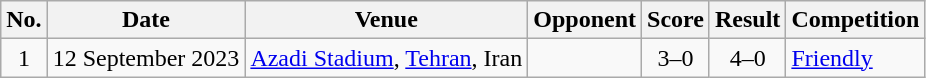<table class="wikitable sortable">
<tr>
<th scope="col">No.</th>
<th scope="col">Date</th>
<th scope="col">Venue</th>
<th scope="col">Opponent</th>
<th scope="col">Score</th>
<th scope="col">Result</th>
<th scope="col">Competition</th>
</tr>
<tr>
<td style="text-align:center">1</td>
<td>12 September 2023</td>
<td><a href='#'>Azadi Stadium</a>, <a href='#'>Tehran</a>, Iran</td>
<td></td>
<td style="text-align:center">3–0</td>
<td style="text-align:center">4–0</td>
<td><a href='#'>Friendly</a></td>
</tr>
</table>
